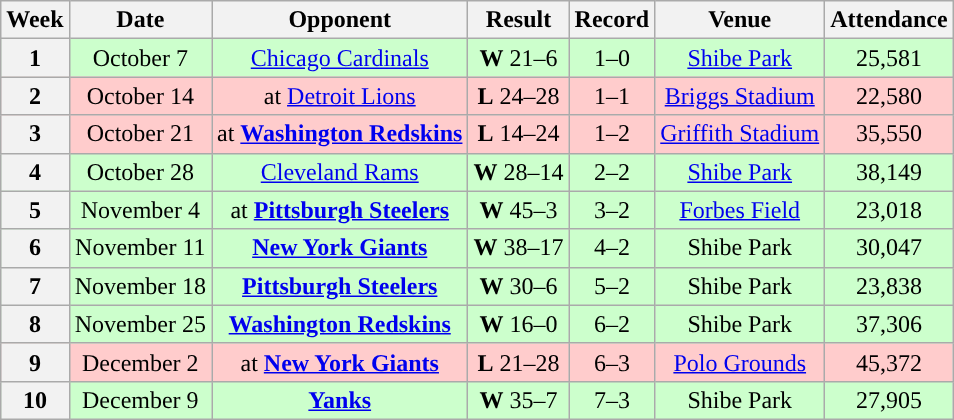<table class="wikitable" style="text-align:center">
<tr>
<th>Week</th>
<th>Date</th>
<th>Opponent</th>
<th>Result</th>
<th>Record</th>
<th>Venue</th>
<th>Attendance</th>
</tr>
<tr style="background:#cfc">
<th>1</th>
<td>October 7</td>
<td><a href='#'>Chicago Cardinals</a></td>
<td><strong>W</strong> 21–6</td>
<td>1–0</td>
<td><a href='#'>Shibe Park</a></td>
<td>25,581</td>
</tr>
<tr style="background:#fcc">
<th>2</th>
<td>October 14</td>
<td>at <a href='#'>Detroit Lions</a></td>
<td><strong>L</strong> 24–28</td>
<td>1–1</td>
<td><a href='#'>Briggs Stadium</a></td>
<td>22,580</td>
</tr>
<tr style="background:#fcc">
<th>3</th>
<td>October 21</td>
<td>at <strong><a href='#'>Washington Redskins</a></strong></td>
<td><strong>L</strong> 14–24</td>
<td>1–2</td>
<td><a href='#'>Griffith Stadium</a></td>
<td>35,550</td>
</tr>
<tr style="background:#cfc">
<th>4</th>
<td>October 28</td>
<td><a href='#'>Cleveland Rams</a></td>
<td><strong>W</strong> 28–14</td>
<td>2–2</td>
<td><a href='#'>Shibe Park</a></td>
<td>38,149</td>
</tr>
<tr style="background:#cfc">
<th>5</th>
<td>November 4</td>
<td>at <strong><a href='#'>Pittsburgh Steelers</a></strong></td>
<td><strong>W</strong> 45–3</td>
<td>3–2</td>
<td><a href='#'>Forbes Field</a></td>
<td>23,018</td>
</tr>
<tr style="background:#cfc">
<th>6</th>
<td>November 11</td>
<td><strong><a href='#'>New York Giants</a></strong></td>
<td><strong>W</strong> 38–17</td>
<td>4–2</td>
<td>Shibe Park</td>
<td>30,047</td>
</tr>
<tr style="background:#cfc">
<th>7</th>
<td>November 18</td>
<td><strong><a href='#'>Pittsburgh Steelers</a></strong></td>
<td><strong>W</strong> 30–6</td>
<td>5–2</td>
<td>Shibe Park</td>
<td>23,838</td>
</tr>
<tr style="background:#cfc">
<th>8</th>
<td>November 25</td>
<td><strong><a href='#'>Washington Redskins</a></strong></td>
<td><strong>W</strong> 16–0</td>
<td>6–2</td>
<td>Shibe Park</td>
<td>37,306</td>
</tr>
<tr style="background:#fcc">
<th>9</th>
<td>December 2</td>
<td>at <strong><a href='#'>New York Giants</a></strong></td>
<td><strong>L</strong> 21–28</td>
<td>6–3</td>
<td><a href='#'>Polo Grounds</a></td>
<td>45,372</td>
</tr>
<tr style="background:#cfc">
<th>10</th>
<td>December 9</td>
<td><strong><a href='#'>Yanks</a></strong></td>
<td><strong>W</strong> 35–7</td>
<td>7–3</td>
<td>Shibe Park</td>
<td>27,905</td>
</tr>
</table>
